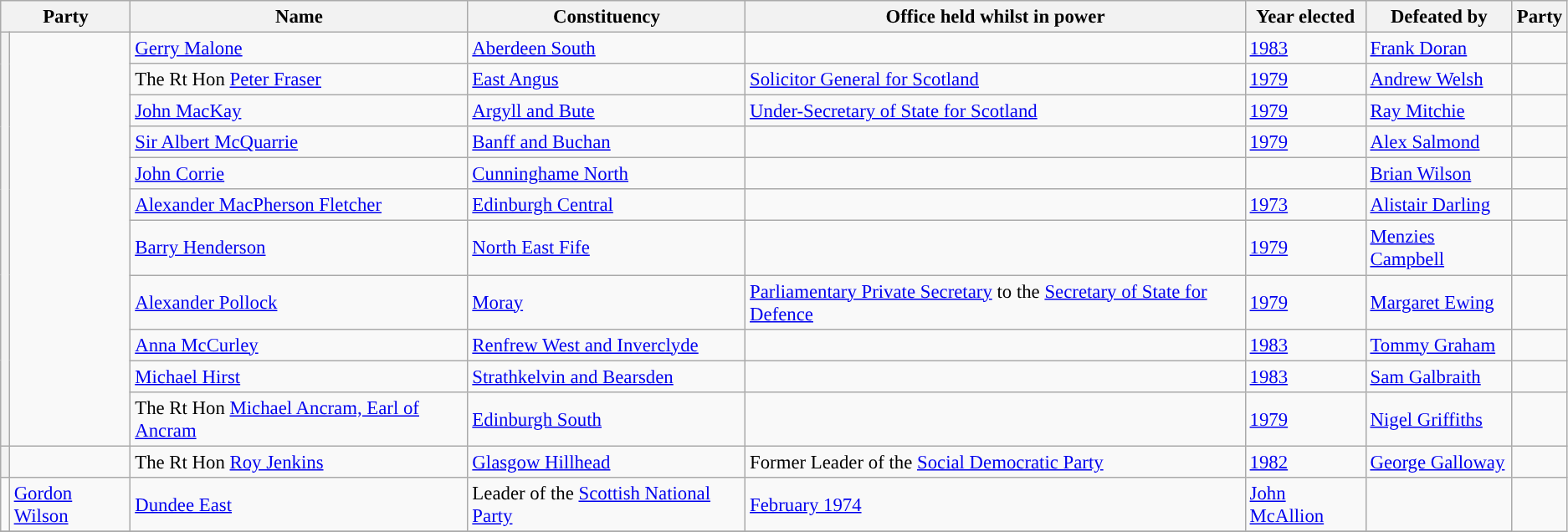<table class="wikitable" style="font-size: 95%;">
<tr>
<th colspan=2>Party</th>
<th>Name</th>
<th>Constituency</th>
<th>Office held whilst in power</th>
<th>Year elected</th>
<th>Defeated by</th>
<th colspan=2>Party</th>
</tr>
<tr>
<th rowspan=11 style="background-color: "></th>
<td rowspan=11></td>
<td><a href='#'>Gerry Malone</a></td>
<td><a href='#'>Aberdeen South</a></td>
<td></td>
<td><a href='#'>1983</a></td>
<td><a href='#'>Frank Doran</a></td>
<td></td>
</tr>
<tr>
<td>The Rt Hon <a href='#'>Peter Fraser</a></td>
<td><a href='#'>East Angus</a></td>
<td><a href='#'>Solicitor General for Scotland</a></td>
<td><a href='#'>1979</a></td>
<td><a href='#'>Andrew Welsh</a></td>
<td></td>
</tr>
<tr>
<td><a href='#'>John MacKay</a></td>
<td><a href='#'>Argyll and Bute</a></td>
<td><a href='#'>Under-Secretary of State for Scotland</a></td>
<td><a href='#'>1979</a></td>
<td><a href='#'>Ray Mitchie</a></td>
<td></td>
</tr>
<tr>
<td><a href='#'>Sir Albert McQuarrie</a></td>
<td><a href='#'>Banff and Buchan</a></td>
<td></td>
<td><a href='#'>1979</a></td>
<td><a href='#'>Alex Salmond</a></td>
<td></td>
</tr>
<tr>
<td><a href='#'>John Corrie</a></td>
<td><a href='#'>Cunninghame North</a></td>
<td></td>
<td><a href='#'></a></td>
<td><a href='#'>Brian Wilson</a></td>
<td></td>
</tr>
<tr>
<td><a href='#'>Alexander MacPherson Fletcher</a></td>
<td><a href='#'>Edinburgh Central</a></td>
<td></td>
<td><a href='#'>1973</a></td>
<td><a href='#'>Alistair Darling</a></td>
<td></td>
</tr>
<tr>
<td><a href='#'>Barry Henderson</a></td>
<td><a href='#'>North East Fife</a></td>
<td></td>
<td><a href='#'>1979</a></td>
<td><a href='#'>Menzies Campbell</a></td>
<td></td>
</tr>
<tr>
<td><a href='#'>Alexander Pollock</a></td>
<td><a href='#'>Moray</a></td>
<td><a href='#'>Parliamentary Private Secretary</a> to the <a href='#'>Secretary of State for Defence</a></td>
<td><a href='#'>1979</a></td>
<td><a href='#'>Margaret Ewing</a></td>
<td></td>
</tr>
<tr>
<td><a href='#'>Anna McCurley</a></td>
<td><a href='#'>Renfrew West and Inverclyde</a></td>
<td></td>
<td><a href='#'>1983</a></td>
<td><a href='#'>Tommy Graham</a></td>
<td></td>
</tr>
<tr>
<td><a href='#'>Michael Hirst</a></td>
<td><a href='#'>Strathkelvin and Bearsden</a></td>
<td></td>
<td><a href='#'>1983</a></td>
<td><a href='#'>Sam Galbraith</a></td>
<td></td>
</tr>
<tr>
<td>The Rt Hon <a href='#'>Michael Ancram, Earl of Ancram</a></td>
<td><a href='#'>Edinburgh South</a></td>
<td></td>
<td><a href='#'>1979</a></td>
<td><a href='#'>Nigel Griffiths</a></td>
<td></td>
</tr>
<tr>
<th rowspan=1 style="background-color: "></th>
<td rowspan=1></td>
<td>The Rt Hon <a href='#'>Roy Jenkins</a></td>
<td><a href='#'>Glasgow Hillhead</a></td>
<td>Former Leader of the <a href='#'>Social Democratic Party</a></td>
<td><a href='#'>1982</a></td>
<td><a href='#'>George Galloway</a></td>
<td></td>
</tr>
<tr>
<td></td>
<td><a href='#'>Gordon Wilson</a></td>
<td><a href='#'>Dundee East</a></td>
<td>Leader of the <a href='#'>Scottish National Party</a></td>
<td><a href='#'>February 1974</a></td>
<td><a href='#'>John McAllion</a></td>
<td></td>
</tr>
<tr>
</tr>
</table>
